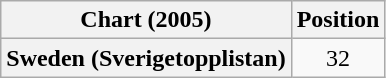<table class="wikitable plainrowheaders" style="text-align:center">
<tr>
<th scope="col">Chart (2005)</th>
<th scope="col">Position</th>
</tr>
<tr>
<th scope="row">Sweden (Sverigetopplistan)</th>
<td>32</td>
</tr>
</table>
